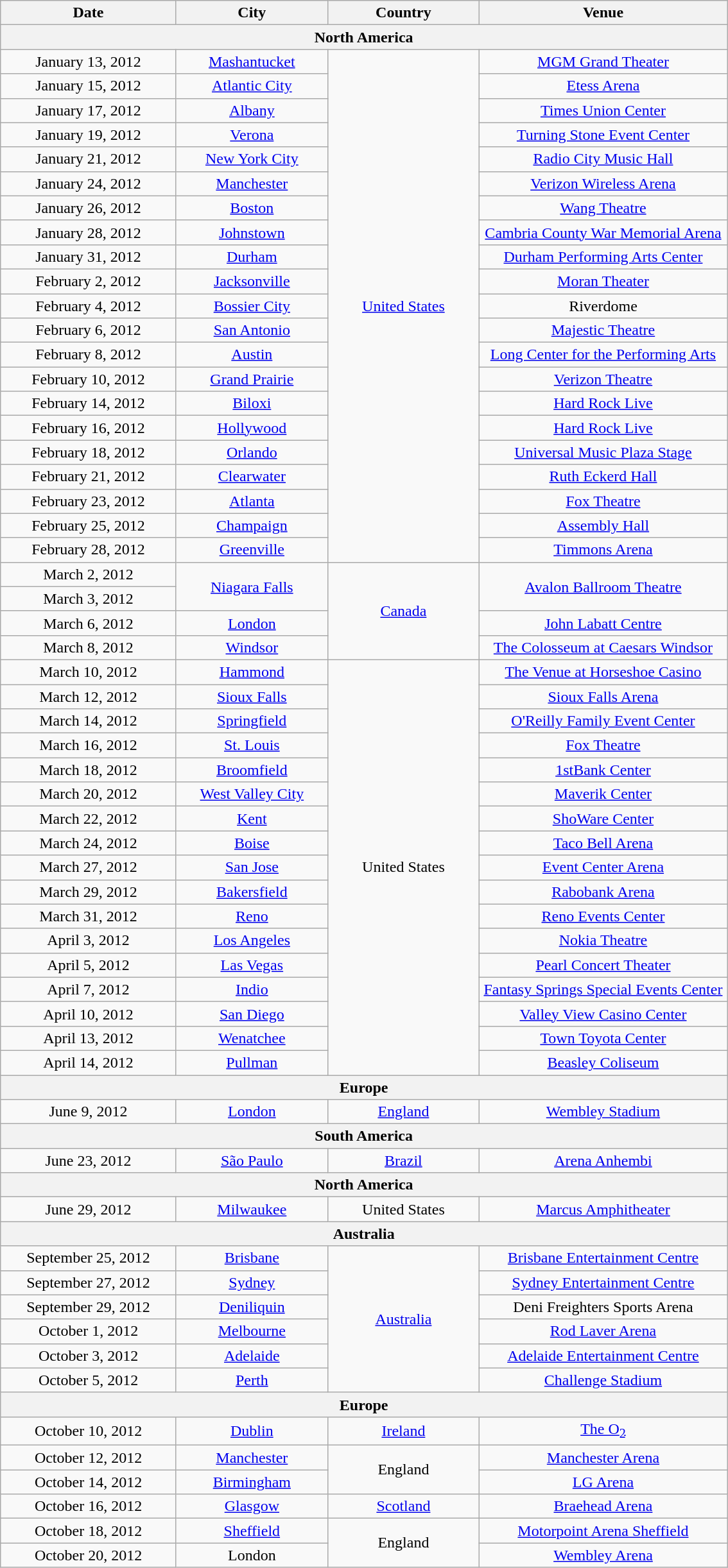<table class="wikitable" style="text-align:center;">
<tr>
<th width="175">Date</th>
<th width="150">City</th>
<th width="150">Country</th>
<th width="250">Venue</th>
</tr>
<tr>
<th colspan="5">North America</th>
</tr>
<tr>
<td>January 13, 2012</td>
<td><a href='#'>Mashantucket</a></td>
<td rowspan="21"><a href='#'>United States</a></td>
<td><a href='#'>MGM Grand Theater</a></td>
</tr>
<tr>
<td>January 15, 2012</td>
<td><a href='#'>Atlantic City</a></td>
<td><a href='#'>Etess Arena</a></td>
</tr>
<tr>
<td>January 17, 2012</td>
<td><a href='#'>Albany</a></td>
<td><a href='#'>Times Union Center</a></td>
</tr>
<tr>
<td>January 19, 2012</td>
<td><a href='#'>Verona</a></td>
<td><a href='#'>Turning Stone Event Center</a></td>
</tr>
<tr>
<td>January 21, 2012</td>
<td><a href='#'>New York City</a></td>
<td><a href='#'>Radio City Music Hall</a></td>
</tr>
<tr>
<td>January 24, 2012</td>
<td><a href='#'>Manchester</a></td>
<td><a href='#'>Verizon Wireless Arena</a></td>
</tr>
<tr>
<td>January 26, 2012</td>
<td><a href='#'>Boston</a></td>
<td><a href='#'>Wang Theatre</a></td>
</tr>
<tr>
<td>January 28, 2012</td>
<td><a href='#'>Johnstown</a></td>
<td><a href='#'>Cambria County War Memorial Arena</a></td>
</tr>
<tr>
<td>January 31, 2012</td>
<td><a href='#'>Durham</a></td>
<td><a href='#'>Durham Performing Arts Center</a></td>
</tr>
<tr>
<td>February 2, 2012</td>
<td><a href='#'>Jacksonville</a></td>
<td><a href='#'>Moran Theater</a></td>
</tr>
<tr>
<td>February 4, 2012</td>
<td><a href='#'>Bossier City</a></td>
<td>Riverdome</td>
</tr>
<tr>
<td>February 6, 2012</td>
<td><a href='#'>San Antonio</a></td>
<td><a href='#'>Majestic Theatre</a></td>
</tr>
<tr>
<td>February 8, 2012</td>
<td><a href='#'>Austin</a></td>
<td><a href='#'>Long Center for the Performing Arts</a></td>
</tr>
<tr>
<td>February 10, 2012</td>
<td><a href='#'>Grand Prairie</a></td>
<td><a href='#'>Verizon Theatre</a></td>
</tr>
<tr>
<td>February 14, 2012</td>
<td><a href='#'>Biloxi</a></td>
<td><a href='#'>Hard Rock Live</a></td>
</tr>
<tr>
<td>February 16, 2012</td>
<td><a href='#'>Hollywood</a></td>
<td><a href='#'>Hard Rock Live</a></td>
</tr>
<tr>
<td>February 18, 2012</td>
<td><a href='#'>Orlando</a></td>
<td><a href='#'>Universal Music Plaza Stage</a></td>
</tr>
<tr>
<td>February 21, 2012</td>
<td><a href='#'>Clearwater</a></td>
<td><a href='#'>Ruth Eckerd Hall</a></td>
</tr>
<tr>
<td>February 23, 2012</td>
<td><a href='#'>Atlanta</a></td>
<td><a href='#'>Fox Theatre</a></td>
</tr>
<tr>
<td>February 25, 2012</td>
<td><a href='#'>Champaign</a></td>
<td><a href='#'>Assembly Hall</a></td>
</tr>
<tr>
<td>February 28, 2012</td>
<td><a href='#'>Greenville</a></td>
<td><a href='#'>Timmons Arena</a></td>
</tr>
<tr>
<td>March 2, 2012</td>
<td rowspan="2"><a href='#'>Niagara Falls</a></td>
<td rowspan="4"><a href='#'>Canada</a></td>
<td rowspan="2"><a href='#'>Avalon Ballroom Theatre</a></td>
</tr>
<tr>
<td>March 3, 2012</td>
</tr>
<tr>
<td>March 6, 2012</td>
<td><a href='#'>London</a></td>
<td><a href='#'>John Labatt Centre</a></td>
</tr>
<tr>
<td>March 8, 2012</td>
<td><a href='#'>Windsor</a></td>
<td><a href='#'>The Colosseum at Caesars Windsor</a></td>
</tr>
<tr>
<td>March 10, 2012</td>
<td><a href='#'>Hammond</a></td>
<td rowspan="17">United States</td>
<td><a href='#'>The Venue at Horseshoe Casino</a></td>
</tr>
<tr>
<td>March 12, 2012</td>
<td><a href='#'>Sioux Falls</a></td>
<td><a href='#'>Sioux Falls Arena</a></td>
</tr>
<tr>
<td>March 14, 2012</td>
<td><a href='#'>Springfield</a></td>
<td><a href='#'>O'Reilly Family Event Center</a></td>
</tr>
<tr>
<td>March 16, 2012</td>
<td><a href='#'>St. Louis</a></td>
<td><a href='#'>Fox Theatre</a></td>
</tr>
<tr>
<td>March 18, 2012</td>
<td><a href='#'>Broomfield</a></td>
<td><a href='#'>1stBank Center</a></td>
</tr>
<tr>
<td>March 20, 2012</td>
<td><a href='#'>West Valley City</a></td>
<td><a href='#'>Maverik Center</a></td>
</tr>
<tr>
<td>March 22, 2012</td>
<td><a href='#'>Kent</a></td>
<td><a href='#'>ShoWare Center</a></td>
</tr>
<tr>
<td>March 24, 2012</td>
<td><a href='#'>Boise</a></td>
<td><a href='#'>Taco Bell Arena</a></td>
</tr>
<tr>
<td>March 27, 2012</td>
<td><a href='#'>San Jose</a></td>
<td><a href='#'>Event Center Arena</a></td>
</tr>
<tr>
<td>March 29, 2012</td>
<td><a href='#'>Bakersfield</a></td>
<td><a href='#'>Rabobank Arena</a></td>
</tr>
<tr>
<td>March 31, 2012</td>
<td><a href='#'>Reno</a></td>
<td><a href='#'>Reno Events Center</a></td>
</tr>
<tr>
<td>April 3, 2012</td>
<td><a href='#'>Los Angeles</a></td>
<td><a href='#'>Nokia Theatre</a></td>
</tr>
<tr>
<td>April 5, 2012</td>
<td><a href='#'>Las Vegas</a></td>
<td><a href='#'>Pearl Concert Theater</a></td>
</tr>
<tr>
<td>April 7, 2012</td>
<td><a href='#'>Indio</a></td>
<td><a href='#'>Fantasy Springs Special Events Center</a></td>
</tr>
<tr>
<td>April 10, 2012</td>
<td><a href='#'>San Diego</a></td>
<td><a href='#'>Valley View Casino Center</a></td>
</tr>
<tr>
<td>April 13, 2012</td>
<td><a href='#'>Wenatchee</a></td>
<td><a href='#'>Town Toyota Center</a></td>
</tr>
<tr>
<td>April 14, 2012</td>
<td><a href='#'>Pullman</a></td>
<td><a href='#'>Beasley Coliseum</a></td>
</tr>
<tr>
<th colspan="5">Europe</th>
</tr>
<tr>
<td>June 9, 2012</td>
<td><a href='#'>London</a></td>
<td><a href='#'>England</a></td>
<td><a href='#'>Wembley Stadium</a></td>
</tr>
<tr>
<th colspan="5">South America</th>
</tr>
<tr>
<td>June 23, 2012</td>
<td><a href='#'>São Paulo</a></td>
<td><a href='#'>Brazil</a></td>
<td><a href='#'>Arena Anhembi</a></td>
</tr>
<tr>
<th colspan="5">North America</th>
</tr>
<tr>
<td>June 29, 2012</td>
<td><a href='#'>Milwaukee</a></td>
<td>United States</td>
<td><a href='#'>Marcus Amphitheater</a></td>
</tr>
<tr>
<th colspan="5">Australia</th>
</tr>
<tr>
<td>September 25, 2012</td>
<td><a href='#'>Brisbane</a></td>
<td rowspan="6"><a href='#'>Australia</a></td>
<td><a href='#'>Brisbane Entertainment Centre</a></td>
</tr>
<tr>
<td>September 27, 2012</td>
<td><a href='#'>Sydney</a></td>
<td><a href='#'>Sydney Entertainment Centre</a></td>
</tr>
<tr>
<td>September 29, 2012</td>
<td><a href='#'>Deniliquin</a></td>
<td>Deni Freighters Sports Arena</td>
</tr>
<tr>
<td>October 1, 2012</td>
<td><a href='#'>Melbourne</a></td>
<td><a href='#'>Rod Laver Arena</a></td>
</tr>
<tr>
<td>October 3, 2012</td>
<td><a href='#'>Adelaide</a></td>
<td><a href='#'>Adelaide Entertainment Centre</a></td>
</tr>
<tr>
<td>October 5, 2012</td>
<td><a href='#'>Perth</a></td>
<td><a href='#'>Challenge Stadium</a></td>
</tr>
<tr>
<th colspan="5">Europe</th>
</tr>
<tr>
<td>October 10, 2012</td>
<td><a href='#'>Dublin</a></td>
<td><a href='#'>Ireland</a></td>
<td><a href='#'>The O<sub>2</sub></a></td>
</tr>
<tr>
<td>October 12, 2012</td>
<td><a href='#'>Manchester</a></td>
<td rowspan="2">England</td>
<td><a href='#'>Manchester Arena</a></td>
</tr>
<tr>
<td>October 14, 2012</td>
<td><a href='#'>Birmingham</a></td>
<td><a href='#'>LG Arena</a></td>
</tr>
<tr>
<td>October 16, 2012</td>
<td><a href='#'>Glasgow</a></td>
<td><a href='#'>Scotland</a></td>
<td><a href='#'>Braehead Arena</a></td>
</tr>
<tr>
<td>October 18, 2012</td>
<td><a href='#'>Sheffield</a></td>
<td rowspan="2">England</td>
<td><a href='#'>Motorpoint Arena Sheffield</a></td>
</tr>
<tr>
<td>October 20, 2012</td>
<td>London</td>
<td><a href='#'>Wembley Arena</a></td>
</tr>
</table>
